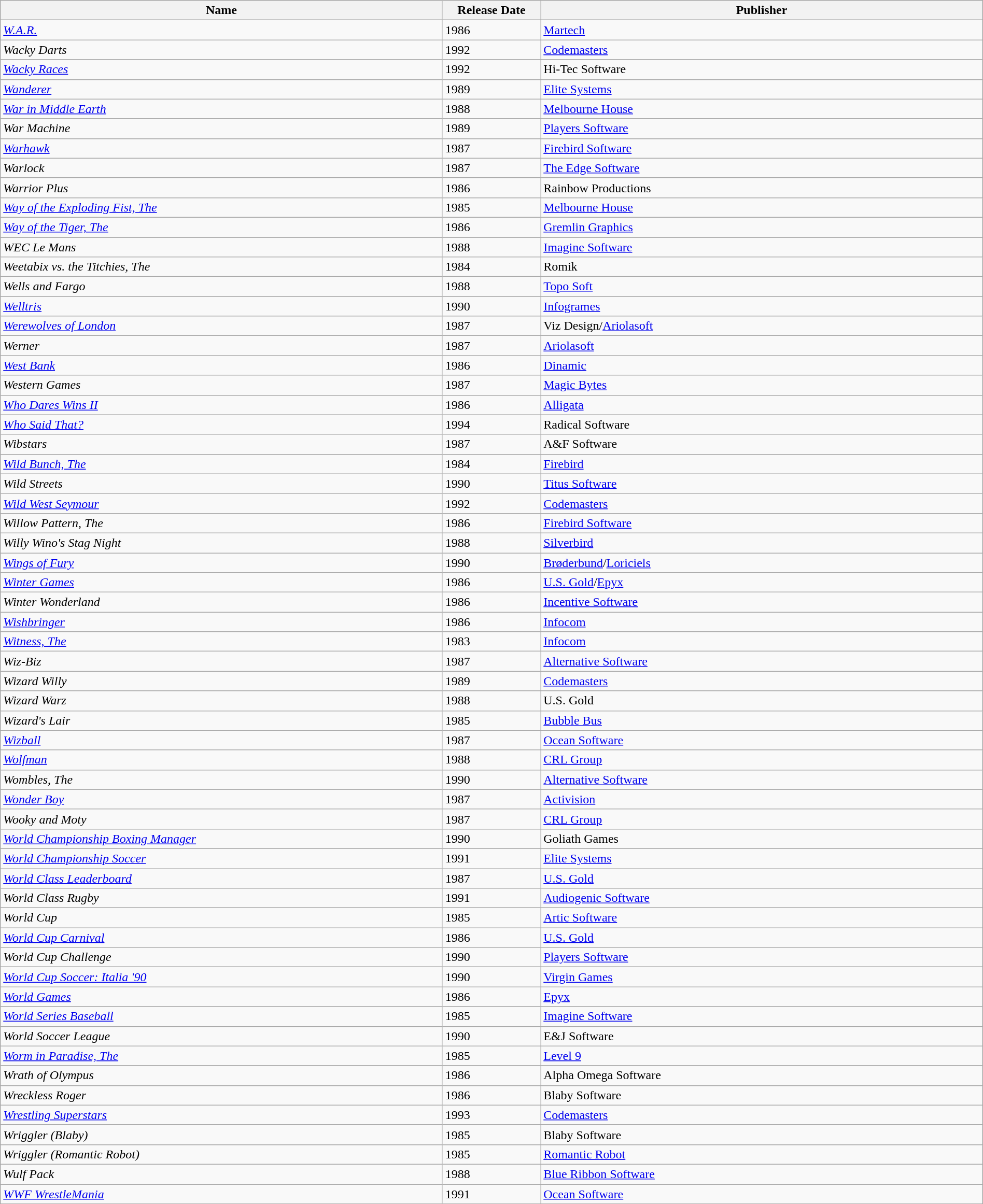<table class="wikitable sortable" style="width:100%;">
<tr>
<th style="width:45%;">Name</th>
<th style="width:10%;">Release Date</th>
<th style="width:45%;">Publisher</th>
</tr>
<tr>
<td><em><a href='#'>W.A.R.</a></em></td>
<td>1986</td>
<td><a href='#'>Martech</a></td>
</tr>
<tr>
<td><em>Wacky Darts</em></td>
<td>1992</td>
<td><a href='#'>Codemasters</a></td>
</tr>
<tr>
<td><em><a href='#'>Wacky Races</a></em></td>
<td>1992</td>
<td>Hi-Tec Software</td>
</tr>
<tr>
<td><em><a href='#'>Wanderer</a></em></td>
<td>1989</td>
<td><a href='#'>Elite Systems</a></td>
</tr>
<tr>
<td><em><a href='#'>War in Middle Earth</a></em></td>
<td>1988</td>
<td><a href='#'>Melbourne House</a></td>
</tr>
<tr>
<td><em>War Machine</em></td>
<td>1989</td>
<td><a href='#'>Players Software</a></td>
</tr>
<tr>
<td><em><a href='#'>Warhawk</a></em></td>
<td>1987</td>
<td><a href='#'>Firebird Software</a></td>
</tr>
<tr>
<td><em>Warlock</em></td>
<td>1987</td>
<td><a href='#'>The Edge Software</a></td>
</tr>
<tr>
<td><em>Warrior Plus</em></td>
<td>1986</td>
<td>Rainbow Productions</td>
</tr>
<tr>
<td><em><a href='#'>Way of the Exploding Fist, The</a></em></td>
<td>1985</td>
<td><a href='#'>Melbourne House</a></td>
</tr>
<tr>
<td><em><a href='#'>Way of the Tiger, The</a></em></td>
<td>1986</td>
<td><a href='#'>Gremlin Graphics</a></td>
</tr>
<tr>
<td><em>WEC Le Mans</em></td>
<td>1988</td>
<td><a href='#'>Imagine Software</a></td>
</tr>
<tr>
<td><em>Weetabix vs. the Titchies, The</em></td>
<td>1984</td>
<td>Romik</td>
</tr>
<tr>
<td><em>Wells and Fargo</em></td>
<td>1988</td>
<td><a href='#'>Topo Soft</a></td>
</tr>
<tr>
<td><em><a href='#'>Welltris</a></em></td>
<td>1990</td>
<td><a href='#'>Infogrames</a></td>
</tr>
<tr>
<td><em><a href='#'>Werewolves of London</a></em></td>
<td>1987</td>
<td>Viz Design/<a href='#'>Ariolasoft</a></td>
</tr>
<tr>
<td><em>Werner</em></td>
<td>1987</td>
<td><a href='#'>Ariolasoft</a></td>
</tr>
<tr>
<td><em><a href='#'>West Bank</a></em></td>
<td>1986</td>
<td><a href='#'>Dinamic</a></td>
</tr>
<tr>
<td><em>Western Games</em></td>
<td>1987</td>
<td><a href='#'>Magic Bytes</a></td>
</tr>
<tr>
<td><em><a href='#'>Who Dares Wins II</a></em></td>
<td>1986</td>
<td><a href='#'>Alligata</a></td>
</tr>
<tr>
<td><em><a href='#'>Who Said That?</a></em></td>
<td>1994</td>
<td>Radical Software</td>
</tr>
<tr>
<td><em>Wibstars</em></td>
<td>1987</td>
<td>A&F Software</td>
</tr>
<tr>
<td><em><a href='#'>Wild Bunch, The</a></em></td>
<td>1984</td>
<td><a href='#'>Firebird</a></td>
</tr>
<tr>
<td><em>Wild Streets</em></td>
<td>1990</td>
<td><a href='#'>Titus Software</a></td>
</tr>
<tr>
<td><em><a href='#'>Wild West Seymour</a></em></td>
<td>1992</td>
<td><a href='#'>Codemasters</a></td>
</tr>
<tr>
<td><em>Willow Pattern, The</em></td>
<td>1986</td>
<td><a href='#'>Firebird Software</a></td>
</tr>
<tr>
<td><em>Willy Wino's Stag Night</em></td>
<td>1988</td>
<td><a href='#'>Silverbird</a></td>
</tr>
<tr>
<td><em><a href='#'>Wings of Fury</a></em></td>
<td>1990</td>
<td><a href='#'>Brøderbund</a>/<a href='#'>Loriciels</a></td>
</tr>
<tr>
<td><em><a href='#'>Winter Games</a></em></td>
<td>1986</td>
<td><a href='#'>U.S. Gold</a>/<a href='#'>Epyx</a></td>
</tr>
<tr>
<td><em>Winter Wonderland</em></td>
<td>1986</td>
<td><a href='#'>Incentive Software</a></td>
</tr>
<tr>
<td><em><a href='#'>Wishbringer</a></em></td>
<td>1986</td>
<td><a href='#'>Infocom</a></td>
</tr>
<tr>
<td><em><a href='#'>Witness, The</a></em></td>
<td>1983</td>
<td><a href='#'>Infocom</a></td>
</tr>
<tr>
<td><em>Wiz-Biz</em></td>
<td>1987</td>
<td><a href='#'>Alternative Software</a></td>
</tr>
<tr>
<td><em>Wizard Willy</em></td>
<td>1989</td>
<td><a href='#'>Codemasters</a></td>
</tr>
<tr>
<td><em>Wizard Warz</em></td>
<td>1988</td>
<td>U.S. Gold</td>
</tr>
<tr>
<td><em>Wizard's Lair</em></td>
<td>1985</td>
<td><a href='#'>Bubble Bus</a></td>
</tr>
<tr>
<td><em><a href='#'>Wizball</a></em></td>
<td>1987</td>
<td><a href='#'>Ocean Software</a></td>
</tr>
<tr>
<td><em><a href='#'>Wolfman</a></em></td>
<td>1988</td>
<td><a href='#'>CRL Group</a></td>
</tr>
<tr>
<td><em>Wombles, The</em></td>
<td>1990</td>
<td><a href='#'>Alternative Software</a></td>
</tr>
<tr>
<td><em><a href='#'>Wonder Boy</a></em></td>
<td>1987</td>
<td><a href='#'>Activision</a></td>
</tr>
<tr>
<td><em>Wooky and Moty</em></td>
<td>1987</td>
<td><a href='#'>CRL Group</a></td>
</tr>
<tr>
<td><em><a href='#'>World Championship Boxing Manager</a></em></td>
<td>1990</td>
<td>Goliath Games</td>
</tr>
<tr>
<td><em><a href='#'>World Championship Soccer</a></em></td>
<td>1991</td>
<td><a href='#'>Elite Systems</a></td>
</tr>
<tr>
<td><em><a href='#'>World Class Leaderboard</a></em></td>
<td>1987</td>
<td><a href='#'>U.S. Gold</a></td>
</tr>
<tr>
<td><em>World Class Rugby</em></td>
<td>1991</td>
<td><a href='#'>Audiogenic Software</a></td>
</tr>
<tr>
<td><em>World Cup</em></td>
<td>1985</td>
<td><a href='#'>Artic Software</a></td>
</tr>
<tr>
<td><em><a href='#'>World Cup Carnival</a></em></td>
<td>1986</td>
<td><a href='#'>U.S. Gold</a></td>
</tr>
<tr>
<td><em>World Cup Challenge</em></td>
<td>1990</td>
<td><a href='#'>Players Software</a></td>
</tr>
<tr>
<td><em><a href='#'>World Cup Soccer: Italia '90</a></em></td>
<td>1990</td>
<td><a href='#'>Virgin Games</a></td>
</tr>
<tr>
<td><em><a href='#'>World Games</a></em></td>
<td>1986</td>
<td><a href='#'>Epyx</a></td>
</tr>
<tr>
<td><em><a href='#'>World Series Baseball</a></em></td>
<td>1985</td>
<td><a href='#'>Imagine Software</a></td>
</tr>
<tr>
<td><em>World Soccer League</em></td>
<td>1990</td>
<td>E&J Software</td>
</tr>
<tr>
<td><em><a href='#'>Worm in Paradise, The</a></em></td>
<td>1985</td>
<td><a href='#'>Level 9</a></td>
</tr>
<tr>
<td><em>Wrath of Olympus</em></td>
<td>1986</td>
<td>Alpha Omega Software</td>
</tr>
<tr>
<td><em>Wreckless Roger</em></td>
<td>1986</td>
<td>Blaby Software</td>
</tr>
<tr>
<td><em><a href='#'>Wrestling Superstars</a></em></td>
<td>1993</td>
<td><a href='#'>Codemasters</a></td>
</tr>
<tr>
<td><em>Wriggler (Blaby)</em></td>
<td>1985</td>
<td>Blaby Software</td>
</tr>
<tr>
<td><em>Wriggler (Romantic Robot)</em></td>
<td>1985</td>
<td><a href='#'>Romantic Robot</a></td>
</tr>
<tr>
<td><em>Wulf Pack</em></td>
<td>1988</td>
<td><a href='#'>Blue Ribbon Software</a></td>
</tr>
<tr>
<td><em><a href='#'>WWF WrestleMania</a></em></td>
<td>1991</td>
<td><a href='#'>Ocean Software</a></td>
</tr>
</table>
